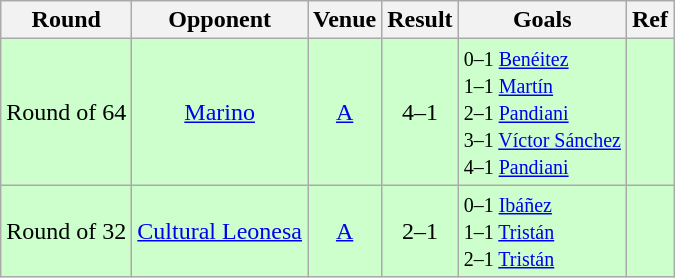<table class="wikitable" style="font-size:100%; text-align:center">
<tr>
<th>Round</th>
<th>Opponent</th>
<th>Venue</th>
<th>Result</th>
<th>Goals</th>
<th>Ref</th>
</tr>
<tr bgcolor= CCFFCC>
<td>Round of 64</td>
<td><a href='#'>Marino</a></td>
<td><a href='#'>A</a></td>
<td>4–1</td>
<td align="left"><small>0–1  <a href='#'>Benéitez</a><br>1–1  <a href='#'>Martín</a><br>2–1  <a href='#'>Pandiani</a><br>3–1  <a href='#'>Víctor Sánchez</a><br>4–1  <a href='#'>Pandiani</a></small></td>
<td></td>
</tr>
<tr bgcolor= CCFFCC>
<td>Round of 32</td>
<td><a href='#'>Cultural Leonesa</a></td>
<td><a href='#'>A</a></td>
<td>2–1</td>
<td align="left"><small>0–1  <a href='#'>Ibáñez</a><br>1–1  <a href='#'>Tristán</a><br>2–1  <a href='#'>Tristán</a></small></td>
<td></td>
</tr>
</table>
